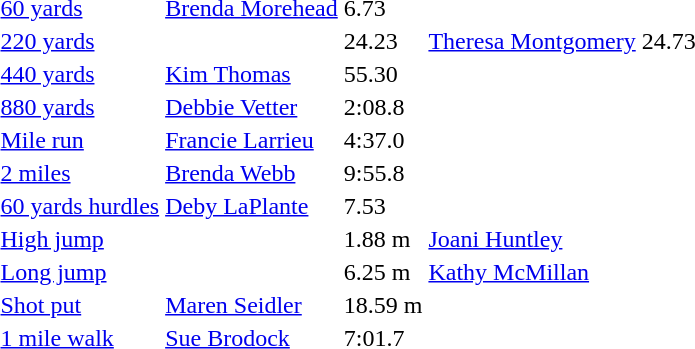<table>
<tr>
<td><a href='#'>60 yards</a></td>
<td><a href='#'>Brenda Morehead</a></td>
<td>6.73</td>
<td></td>
<td></td>
<td></td>
<td></td>
</tr>
<tr>
<td><a href='#'>220 yards</a></td>
<td></td>
<td>24.23</td>
<td><a href='#'>Theresa Montgomery</a></td>
<td>24.73</td>
<td></td>
<td></td>
</tr>
<tr>
<td><a href='#'>440 yards</a></td>
<td><a href='#'>Kim Thomas</a></td>
<td>55.30</td>
<td></td>
<td></td>
<td></td>
<td></td>
</tr>
<tr>
<td><a href='#'>880 yards</a></td>
<td><a href='#'>Debbie Vetter</a></td>
<td>2:08.8</td>
<td></td>
<td></td>
<td></td>
<td></td>
</tr>
<tr>
<td><a href='#'>Mile run</a></td>
<td><a href='#'>Francie Larrieu</a></td>
<td>4:37.0</td>
<td></td>
<td></td>
<td></td>
<td></td>
</tr>
<tr>
<td><a href='#'>2 miles</a></td>
<td><a href='#'>Brenda Webb</a></td>
<td>9:55.8</td>
<td></td>
<td></td>
<td></td>
<td></td>
</tr>
<tr>
<td><a href='#'>60 yards hurdles</a></td>
<td><a href='#'>Deby LaPlante</a></td>
<td>7.53</td>
<td></td>
<td></td>
<td></td>
<td></td>
</tr>
<tr>
<td><a href='#'>High jump</a></td>
<td></td>
<td>1.88 m</td>
<td><a href='#'>Joani Huntley</a></td>
<td></td>
<td></td>
<td></td>
</tr>
<tr>
<td><a href='#'>Long jump</a></td>
<td></td>
<td>6.25 m</td>
<td><a href='#'>Kathy McMillan</a></td>
<td></td>
<td></td>
<td></td>
</tr>
<tr>
<td><a href='#'>Shot put</a></td>
<td><a href='#'>Maren Seidler</a></td>
<td>18.59 m</td>
<td></td>
<td></td>
<td></td>
<td></td>
</tr>
<tr>
<td><a href='#'>1 mile walk</a></td>
<td><a href='#'>Sue Brodock</a></td>
<td>7:01.7</td>
<td></td>
<td></td>
<td></td>
<td></td>
</tr>
</table>
